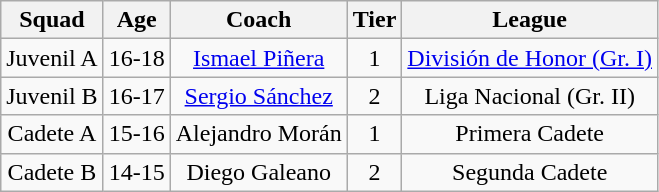<table class="wikitable" style="text-align: center;">
<tr>
<th>Squad</th>
<th>Age</th>
<th>Coach</th>
<th>Tier</th>
<th>League</th>
</tr>
<tr>
<td>Juvenil A</td>
<td>16-18</td>
<td><a href='#'>Ismael Piñera</a></td>
<td>1</td>
<td><a href='#'>División de Honor (Gr. I)</a></td>
</tr>
<tr>
<td>Juvenil B</td>
<td>16-17</td>
<td><a href='#'>Sergio Sánchez</a></td>
<td>2</td>
<td>Liga Nacional (Gr. II)</td>
</tr>
<tr>
<td>Cadete A</td>
<td>15-16</td>
<td>Alejandro Morán</td>
<td>1</td>
<td>Primera Cadete</td>
</tr>
<tr>
<td>Cadete B</td>
<td>14-15</td>
<td>Diego Galeano</td>
<td>2</td>
<td>Segunda Cadete</td>
</tr>
</table>
